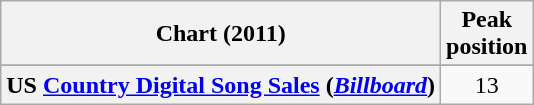<table class="wikitable plainrowheaders">
<tr>
<th>Chart (2011)</th>
<th>Peak<br>position</th>
</tr>
<tr>
</tr>
<tr>
<th scope="row">US <a href='#'>Country Digital Song Sales</a> (<a href='#'><em>Billboard</em></a>)</th>
<td style="text-align:center;">13</td>
</tr>
</table>
